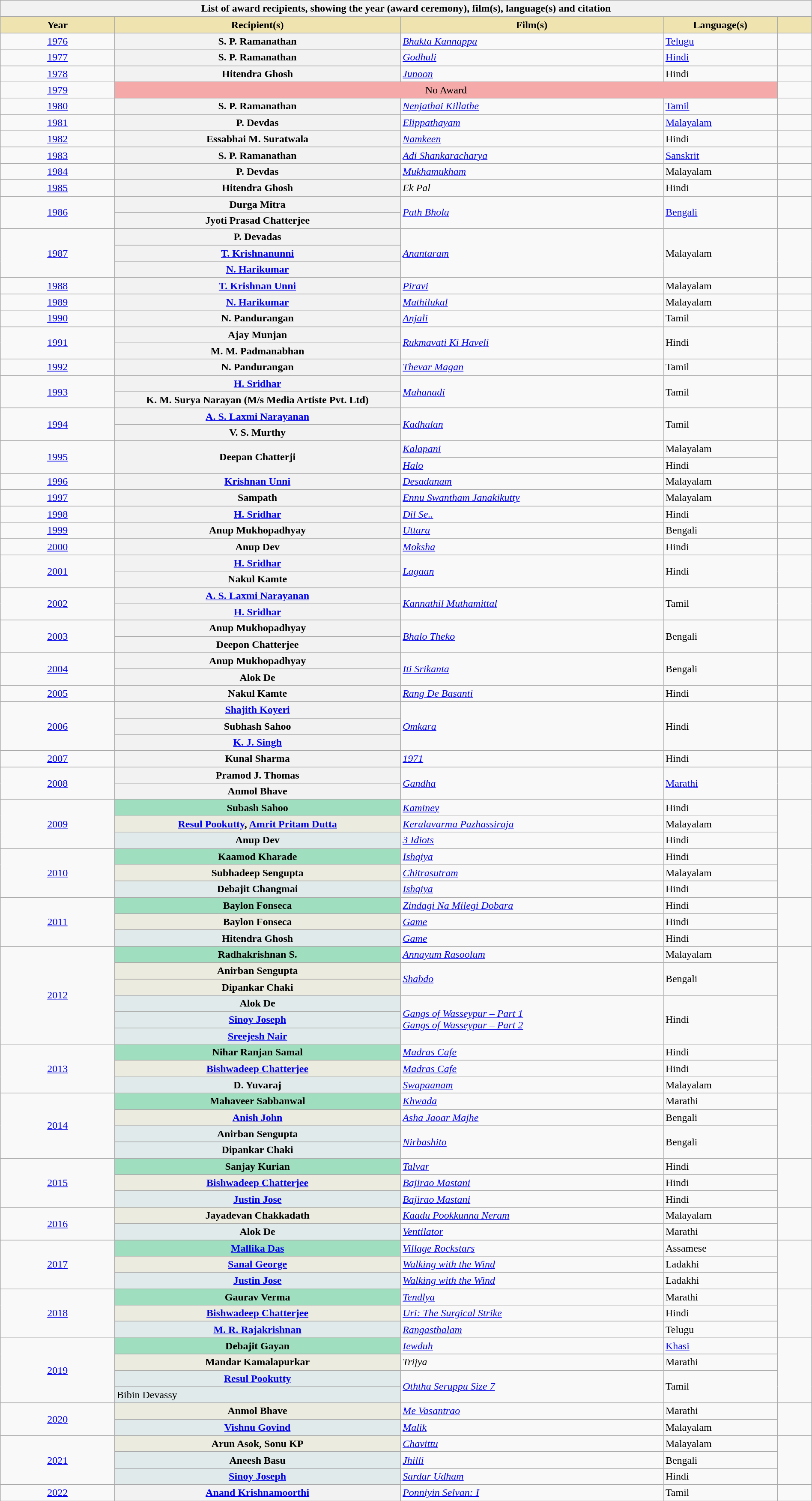<table class="wikitable sortable plainrowheaders" style="width:100%">
<tr>
<th colspan="5">List of award recipients, showing the year (award ceremony), film(s), language(s) and citation</th>
</tr>
<tr>
<th scope="col" style="background-color:#EFE4B0;width:10%;">Year</th>
<th scope="col" style="background-color:#EFE4B0;width:25%;">Recipient(s)</th>
<th scope="col" style="background-color:#EFE4B0;width:23%;">Film(s)</th>
<th scope="col" style="background-color:#EFE4B0;width:10%;">Language(s)</th>
<th scope="col" style="background-color:#EFE4B0;width:3%" class="unsortable"></th>
</tr>
<tr>
<td align="center"><a href='#'>1976<br></a></td>
<th scope="row">S. P. Ramanathan</th>
<td><em><a href='#'>Bhakta Kannappa</a></em></td>
<td><a href='#'>Telugu</a></td>
<td align="center"></td>
</tr>
<tr>
<td align="center"><a href='#'>1977<br></a></td>
<th scope="row">S. P. Ramanathan</th>
<td><em><a href='#'>Godhuli</a></em></td>
<td><a href='#'>Hindi</a></td>
<td align="center"></td>
</tr>
<tr>
<td align="center"><a href='#'>1978<br></a></td>
<th scope="row">Hitendra Ghosh</th>
<td><em><a href='#'>Junoon</a></em></td>
<td>Hindi</td>
<td align="center"></td>
</tr>
<tr>
<td align="center"><a href='#'>1979<br></a></td>
<td colspan="3" bgcolor="#F5A9A9" align="center">No Award</td>
<td align="center"></td>
</tr>
<tr>
<td align="center"><a href='#'>1980<br></a></td>
<th scope="row">S. P. Ramanathan</th>
<td><em><a href='#'>Nenjathai Killathe</a></em></td>
<td><a href='#'>Tamil</a></td>
<td align="center"></td>
</tr>
<tr>
<td align="center"><a href='#'>1981<br></a></td>
<th scope="row">P. Devdas</th>
<td><em><a href='#'>Elippathayam</a></em></td>
<td><a href='#'>Malayalam</a></td>
<td align="center"></td>
</tr>
<tr>
<td align="center"><a href='#'>1982<br></a></td>
<th scope="row">Essabhai M. Suratwala</th>
<td><em><a href='#'>Namkeen</a></em></td>
<td>Hindi</td>
<td align="center"></td>
</tr>
<tr>
<td align="center"><a href='#'>1983<br></a></td>
<th scope="row">S. P. Ramanathan</th>
<td><em><a href='#'>Adi Shankaracharya</a></em></td>
<td><a href='#'>Sanskrit</a></td>
<td align="center"></td>
</tr>
<tr>
<td align="center"><a href='#'>1984<br></a></td>
<th scope="row">P. Devdas</th>
<td><em><a href='#'>Mukhamukham</a></em></td>
<td>Malayalam</td>
<td align="center"></td>
</tr>
<tr>
<td align="center"><a href='#'>1985<br></a></td>
<th scope="row">Hitendra Ghosh</th>
<td><em>Ek Pal</em></td>
<td>Hindi</td>
<td align="center"></td>
</tr>
<tr>
<td align="center" rowspan="2"><a href='#'>1986<br></a></td>
<th scope="row">Durga Mitra</th>
<td rowspan="2"><em><a href='#'>Path Bhola</a></em></td>
<td rowspan="2"><a href='#'>Bengali</a></td>
<td align="center" rowspan="2"></td>
</tr>
<tr>
<th scope="row">Jyoti Prasad Chatterjee</th>
</tr>
<tr>
<td align="center" rowspan="3"><a href='#'>1987<br></a></td>
<th scope="row">P. Devadas</th>
<td rowspan="3"><em><a href='#'>Anantaram</a></em></td>
<td rowspan="3">Malayalam</td>
<td align="center" rowspan="3"></td>
</tr>
<tr>
<th scope="row"><a href='#'>T. Krishnanunni</a></th>
</tr>
<tr>
<th scope="row"><a href='#'>N. Harikumar</a></th>
</tr>
<tr>
<td align="center"><a href='#'>1988<br></a></td>
<th scope="row"><a href='#'>T. Krishnan Unni</a></th>
<td><em><a href='#'>Piravi</a></em></td>
<td>Malayalam</td>
<td align="center"></td>
</tr>
<tr>
<td align="center"><a href='#'>1989<br></a></td>
<th scope="row"><a href='#'>N. Harikumar</a></th>
<td><em><a href='#'>Mathilukal</a></em></td>
<td>Malayalam</td>
<td align="center"></td>
</tr>
<tr>
<td align="center"><a href='#'>1990<br></a></td>
<th scope="row">N. Pandurangan</th>
<td><em><a href='#'>Anjali</a></em></td>
<td>Tamil</td>
<td align="center"></td>
</tr>
<tr>
<td align="center" rowspan="2"><a href='#'>1991<br></a></td>
<th scope="row">Ajay Munjan</th>
<td rowspan="2"><em><a href='#'>Rukmavati Ki Haveli</a></em></td>
<td rowspan="2">Hindi</td>
<td align="center" rowspan="2"></td>
</tr>
<tr>
<th scope="row">M. M. Padmanabhan</th>
</tr>
<tr>
<td align="center"><a href='#'>1992<br></a></td>
<th scope="row">N. Pandurangan</th>
<td><em><a href='#'>Thevar Magan</a></em></td>
<td>Tamil</td>
<td align="center"></td>
</tr>
<tr>
<td align="center" rowspan="2"><a href='#'>1993<br></a></td>
<th scope="row"><a href='#'>H. Sridhar</a></th>
<td rowspan="2"><em><a href='#'>Mahanadi</a></em></td>
<td rowspan="2">Tamil</td>
<td align="center" rowspan="2"></td>
</tr>
<tr>
<th scope="row">K. M. Surya Narayan (M/s Media Artiste Pvt. Ltd)</th>
</tr>
<tr>
<td align="center" rowspan="2"><a href='#'>1994<br></a></td>
<th scope="row"><a href='#'>A. S. Laxmi Narayanan</a></th>
<td rowspan="2"><em><a href='#'>Kadhalan</a></em></td>
<td rowspan="2">Tamil</td>
<td align="center" rowspan="2"></td>
</tr>
<tr>
<th scope="row">V. S. Murthy</th>
</tr>
<tr>
<td align="center" rowspan="2"><a href='#'>1995<br></a></td>
<th scope="row" rowspan="2">Deepan Chatterji</th>
<td><em><a href='#'>Kalapani</a></em></td>
<td>Malayalam</td>
<td align="center" rowspan="2"></td>
</tr>
<tr>
<td><em><a href='#'>Halo</a></em></td>
<td>Hindi</td>
</tr>
<tr>
<td align="center"><a href='#'>1996<br></a></td>
<th scope="row"><a href='#'>Krishnan Unni</a></th>
<td><em><a href='#'>Desadanam</a></em></td>
<td>Malayalam</td>
<td align="center"></td>
</tr>
<tr>
<td align="center"><a href='#'>1997<br></a></td>
<th scope="row">Sampath</th>
<td><em><a href='#'>Ennu Swantham Janakikutty</a></em></td>
<td>Malayalam</td>
<td align="center"></td>
</tr>
<tr>
<td align="center"><a href='#'>1998<br></a></td>
<th scope="row"><a href='#'>H. Sridhar</a></th>
<td><em><a href='#'>Dil Se..</a></em></td>
<td>Hindi</td>
<td align="center"></td>
</tr>
<tr>
<td align="center"><a href='#'>1999<br></a></td>
<th scope="row">Anup Mukhopadhyay</th>
<td><em><a href='#'>Uttara</a></em></td>
<td>Bengali</td>
<td align="center"></td>
</tr>
<tr>
<td align="center"><a href='#'>2000<br></a></td>
<th scope="row">Anup Dev</th>
<td><em><a href='#'>Moksha</a></em></td>
<td>Hindi</td>
<td align="center"></td>
</tr>
<tr>
<td align="center" rowspan="2"><a href='#'>2001<br></a></td>
<th scope="row"><a href='#'>H. Sridhar</a></th>
<td rowspan="2"><em><a href='#'>Lagaan</a></em></td>
<td rowspan="2">Hindi</td>
<td align="center" rowspan="2"></td>
</tr>
<tr>
<th scope="row">Nakul Kamte</th>
</tr>
<tr>
<td align="center" rowspan="2"><a href='#'>2002<br></a></td>
<th scope="row"><a href='#'>A. S. Laxmi Narayanan</a></th>
<td rowspan="2"><em><a href='#'>Kannathil Muthamittal</a></em></td>
<td rowspan="2">Tamil</td>
<td align="center" rowspan="2"></td>
</tr>
<tr>
<th scope="row"><a href='#'>H. Sridhar</a></th>
</tr>
<tr>
<td align="center" rowspan="2"><a href='#'>2003<br></a></td>
<th scope="row">Anup Mukhopadhyay</th>
<td rowspan="2"><em><a href='#'>Bhalo Theko</a></em></td>
<td rowspan="2">Bengali</td>
<td align="center" rowspan="2"></td>
</tr>
<tr>
<th scope="row">Deepon Chatterjee</th>
</tr>
<tr>
<td align="center" rowspan="2"><a href='#'>2004<br></a></td>
<th scope="row">Anup Mukhopadhyay</th>
<td rowspan="2"><em><a href='#'>Iti Srikanta</a></em></td>
<td rowspan="2">Bengali</td>
<td align="center" rowspan="2"></td>
</tr>
<tr>
<th scope="row">Alok De</th>
</tr>
<tr>
<td align="center"><a href='#'>2005<br></a></td>
<th scope="row">Nakul Kamte</th>
<td><em><a href='#'>Rang De Basanti</a></em></td>
<td>Hindi</td>
<td align="center"></td>
</tr>
<tr>
<td align="center" rowspan="3"><a href='#'>2006<br></a></td>
<th scope="row"><a href='#'>Shajith Koyeri</a></th>
<td rowspan="3"><em><a href='#'>Omkara</a></em></td>
<td rowspan="3">Hindi</td>
<td align="center" rowspan="3"></td>
</tr>
<tr>
<th scope="row">Subhash Sahoo</th>
</tr>
<tr>
<th scope="row"><a href='#'>K. J. Singh</a></th>
</tr>
<tr>
<td align="center"><a href='#'>2007<br></a></td>
<th scope="row">Kunal Sharma</th>
<td><em><a href='#'>1971</a></em></td>
<td>Hindi</td>
<td align="center"></td>
</tr>
<tr>
<td align="center" rowspan="2"><a href='#'>2008<br></a></td>
<th scope="row">Pramod J. Thomas</th>
<td rowspan="2"><em><a href='#'>Gandha</a></em></td>
<td rowspan="2"><a href='#'>Marathi</a></td>
<td align="center" rowspan="2"></td>
</tr>
<tr>
<th scope="row">Anmol Bhave</th>
</tr>
<tr>
<td align="center" rowspan="3"><a href='#'>2009<br></a></td>
<th scope="row" style="background-color:#9FDFBF">Subash Sahoo</th>
<td><em><a href='#'>Kaminey</a></em></td>
<td>Hindi</td>
<td align="center" rowspan="3"></td>
</tr>
<tr>
<th scope="row" style="background-color:#EBEBE0"><a href='#'>Resul Pookutty</a>, <a href='#'>Amrit Pritam Dutta</a></th>
<td><em><a href='#'>Keralavarma Pazhassiraja</a></em></td>
<td>Malayalam</td>
</tr>
<tr>
<th scope="row" style="background-color:#E0EAEA">Anup Dev</th>
<td><em><a href='#'>3 Idiots</a></em></td>
<td>Hindi</td>
</tr>
<tr>
<td align="center" rowspan="3"><a href='#'>2010<br></a></td>
<th scope="row" style="background-color:#9FDFBF">Kaamod Kharade</th>
<td><em><a href='#'>Ishqiya</a></em></td>
<td>Hindi</td>
<td align="center" rowspan="3"></td>
</tr>
<tr>
<th scope="row" style="background-color:#EBEBE0">Subhadeep Sengupta</th>
<td><em><a href='#'>Chitrasutram</a></em></td>
<td>Malayalam</td>
</tr>
<tr>
<th scope="row" style="background-color:#E0EAEA">Debajit Changmai</th>
<td><em><a href='#'>Ishqiya</a></em></td>
<td>Hindi</td>
</tr>
<tr>
<td align="center" rowspan="3"><a href='#'>2011<br></a></td>
<th scope="row" style="background-color:#9FDFBF">Baylon Fonseca</th>
<td><em><a href='#'>Zindagi Na Milegi Dobara</a></em></td>
<td>Hindi</td>
<td align="center" rowspan="3"></td>
</tr>
<tr>
<th scope="row" style="background-color:#EBEBE0">Baylon Fonseca</th>
<td><em><a href='#'>Game</a></em></td>
<td>Hindi</td>
</tr>
<tr>
<th scope="row" style="background-color:#E0EAEA">Hitendra Ghosh</th>
<td><em><a href='#'>Game</a></em></td>
<td>Hindi</td>
</tr>
<tr>
<td align="center" rowspan="6"><a href='#'>2012<br></a></td>
<th scope="row" style="background-color:#9FDFBF">Radhakrishnan S.</th>
<td><em><a href='#'>Annayum Rasoolum</a></em></td>
<td>Malayalam</td>
<td align="center" rowspan="6"></td>
</tr>
<tr>
<th scope="row" style="background-color:#EBEBE0">Anirban Sengupta</th>
<td rowspan="2"><em><a href='#'>Shabdo</a></em></td>
<td rowspan="2">Bengali</td>
</tr>
<tr>
<th scope="row" style="background-color:#EBEBE0">Dipankar Chaki</th>
</tr>
<tr>
<th scope="row" style="background-color:#E0EAEA">Alok De</th>
<td rowspan="3"><em><a href='#'>Gangs of Wasseypur – Part 1</a></em><br><em><a href='#'>Gangs of Wasseypur – Part 2</a></em></td>
<td rowspan="3">Hindi</td>
</tr>
<tr>
<th scope="row" style="background-color:#E0EAEA"><a href='#'>Sinoy Joseph</a></th>
</tr>
<tr>
<th scope="row" style="background-color:#E0EAEA"><a href='#'>Sreejesh Nair</a></th>
</tr>
<tr>
<td align="center" rowspan="3"><a href='#'>2013<br></a></td>
<th scope="row" style="background-color:#9FDFBF">Nihar Ranjan Samal</th>
<td><em><a href='#'>Madras Cafe</a></em></td>
<td>Hindi</td>
<td align="center" rowspan="3"></td>
</tr>
<tr>
<th scope="row" style="background-color:#EBEBE0"><a href='#'>Bishwadeep Chatterjee</a></th>
<td><em><a href='#'>Madras Cafe</a></em></td>
<td>Hindi</td>
</tr>
<tr>
<th scope="row" style="background-color:#E0EAEA">D. Yuvaraj</th>
<td><em><a href='#'>Swapaanam</a></em></td>
<td>Malayalam</td>
</tr>
<tr>
<td align="center" rowspan="4"><a href='#'>2014<br></a></td>
<th scope="row" style="background-color:#9FDFBF">Mahaveer Sabbanwal</th>
<td><em><a href='#'>Khwada</a></em></td>
<td>Marathi</td>
<td align="center" rowspan="4"></td>
</tr>
<tr>
<th scope="row" style="background-color:#EBEBE0"><a href='#'>Anish John</a></th>
<td><em><a href='#'>Asha Jaoar Majhe</a></em></td>
<td>Bengali</td>
</tr>
<tr>
<th scope="row" style="background-color:#E0EAEA">Anirban Sengupta</th>
<td rowspan="2"><em><a href='#'>Nirbashito</a></em></td>
<td rowspan="2">Bengali</td>
</tr>
<tr>
<th scope="row" style="background-color:#E0EAEA">Dipankar Chaki</th>
</tr>
<tr>
<td align="center" rowspan="3"><a href='#'>2015<br></a></td>
<th scope="row" style="background-color:#9FDFBF">Sanjay Kurian</th>
<td><em><a href='#'>Talvar</a></em></td>
<td>Hindi</td>
<td align="center" rowspan="3"></td>
</tr>
<tr>
<th scope="row" style="background-color:#EBEBE0"><a href='#'>Bishwadeep Chatterjee</a></th>
<td><em><a href='#'>Bajirao Mastani</a></em></td>
<td>Hindi</td>
</tr>
<tr>
<th scope="row" style="background-color:#E0EAEA"><a href='#'>Justin Jose</a></th>
<td><em><a href='#'>Bajirao Mastani</a></em></td>
<td>Hindi</td>
</tr>
<tr>
<td align="center" rowspan="2"><a href='#'>2016<br></a></td>
<th scope="row" style="background-color:#EBEBE0">Jayadevan Chakkadath</th>
<td><em><a href='#'>Kaadu Pookkunna Neram</a></em></td>
<td>Malayalam</td>
<td align="center" rowspan="2"></td>
</tr>
<tr>
<th scope="row" style="background-color:#E0EAEA">Alok De</th>
<td><em><a href='#'>Ventilator</a></em></td>
<td>Marathi</td>
</tr>
<tr>
<td align="center" rowspan="3"><a href='#'>2017<br></a></td>
<th scope="row" style="background-color:#9FDFBF"><a href='#'>Mallika Das</a></th>
<td><em><a href='#'>Village Rockstars</a></em></td>
<td>Assamese</td>
<td align="center" rowspan="3"></td>
</tr>
<tr>
<th scope="row" style="background-color:#EBEBE0"><a href='#'>Sanal George</a></th>
<td><em><a href='#'>Walking with the Wind</a></em></td>
<td>Ladakhi</td>
</tr>
<tr>
<th scope="row" style="background-color:#E0EAEA"><a href='#'>Justin Jose</a></th>
<td><em><a href='#'>Walking with the Wind</a></em></td>
<td>Ladakhi</td>
</tr>
<tr>
<td align="center" rowspan="3"><a href='#'>2018<br></a></td>
<th scope="row" style="background-color:#9FDFBF">Gaurav Verma</th>
<td><em><a href='#'>Tendlya</a></em></td>
<td>Marathi</td>
<td align="center" rowspan="3"></td>
</tr>
<tr>
<th scope="row" style="background-color:#EBEBE0"><a href='#'>Bishwadeep Chatterjee</a></th>
<td><em><a href='#'>Uri: The Surgical Strike</a></em></td>
<td>Hindi</td>
</tr>
<tr>
<th scope="row" style="background-color:#E0EAEA"><a href='#'>M. R. Rajakrishnan</a></th>
<td><em><a href='#'>Rangasthalam</a></em></td>
<td>Telugu</td>
</tr>
<tr>
<td align="center" rowspan="4"><a href='#'>2019<br></a></td>
<th scope="row" style="background-color:#9FDFBF">Debajit Gayan</th>
<td><em><a href='#'>Iewduh</a></em></td>
<td><a href='#'>Khasi</a></td>
<td align="center" rowspan="4"></td>
</tr>
<tr>
<th scope="row" style="background-color:#EBEBE0">Mandar Kamalapurkar</th>
<td><em>Trijya</em></td>
<td>Marathi</td>
</tr>
<tr>
<th scope="row" style="background-color:#E0EAEA"><a href='#'>Resul Pookutty</a></th>
<td rowspan="2"><em><a href='#'>Oththa Seruppu Size 7</a></em></td>
<td rowspan="2">Tamil</td>
</tr>
<tr>
<td scope="row" style="background-color:#E0EAEA">Bibin Devassy</td>
</tr>
<tr>
<td align="center" rowspan="2"><a href='#'>2020<br></a></td>
<th scope="row" style="background-color:#EBEBE0">Anmol Bhave</th>
<td><em><a href='#'>Me Vasantrao</a></em></td>
<td>Marathi</td>
<td align="center" rowspan="2"></td>
</tr>
<tr>
<th scope="row" style="background-color:#E0EAEA"><a href='#'>Vishnu Govind</a></th>
<td><em><a href='#'>Malik</a></em></td>
<td>Malayalam</td>
</tr>
<tr>
<td align="center" rowspan="3"><a href='#'>2021<br></a></td>
<th scope="row" style="background-color:#EBEBE0">Arun Asok, Sonu KP</th>
<td><em><a href='#'>Chavittu</a></em></td>
<td>Malayalam</td>
<td align="center" rowspan="3"></td>
</tr>
<tr>
<th scope="row" style="background-color:#E0EAEA">Aneesh Basu</th>
<td><em><a href='#'>Jhilli</a></em></td>
<td>Bengali</td>
</tr>
<tr>
<th scope="row" style="background-color:#E0EAEA"><a href='#'>Sinoy Joseph</a></th>
<td><em><a href='#'>Sardar Udham</a></em></td>
<td>Hindi</td>
</tr>
<tr>
<td align="center" rowspan="1"><a href='#'>2022<br></a></td>
<th scope="row"><a href='#'>Anand Krishnamoorthi</a></th>
<td><em><a href='#'>Ponniyin Selvan: I</a></em></td>
<td>Tamil</td>
<td align="center" rowspan="1"></td>
</tr>
</table>
